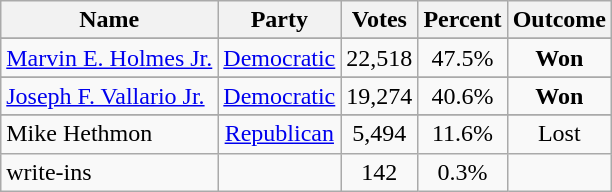<table class=wikitable style="text-align:center">
<tr>
<th>Name</th>
<th>Party</th>
<th>Votes</th>
<th>Percent</th>
<th>Outcome</th>
</tr>
<tr>
</tr>
<tr>
<td align=left><a href='#'>Marvin E. Holmes Jr.</a></td>
<td><a href='#'>Democratic</a></td>
<td>22,518</td>
<td>47.5%</td>
<td><strong>Won</strong></td>
</tr>
<tr>
</tr>
<tr>
<td align=left><a href='#'>Joseph F. Vallario Jr.</a></td>
<td><a href='#'>Democratic</a></td>
<td>19,274</td>
<td>40.6%</td>
<td><strong>Won</strong></td>
</tr>
<tr>
</tr>
<tr>
<td align=left>Mike Hethmon</td>
<td><a href='#'>Republican</a></td>
<td>5,494</td>
<td>11.6%</td>
<td>Lost</td>
</tr>
<tr>
<td align=left>write-ins</td>
<td></td>
<td>142</td>
<td>0.3%</td>
<td></td>
</tr>
</table>
